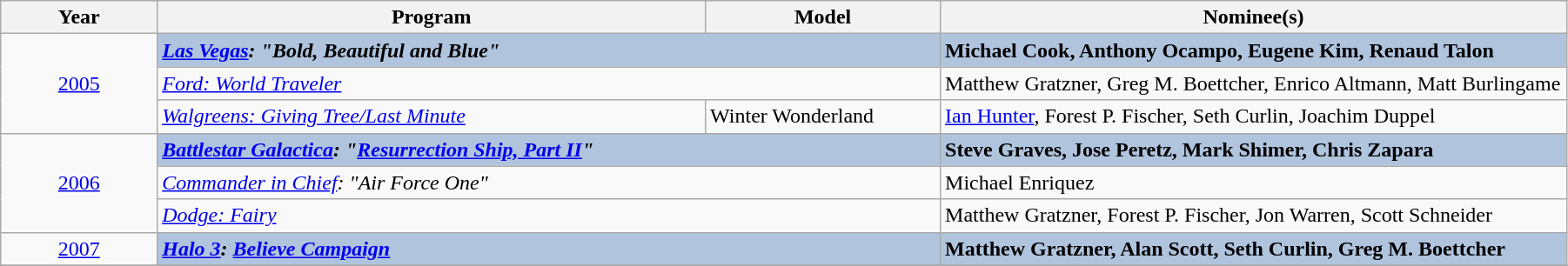<table class="wikitable" width="95%" cellpadding="5">
<tr>
<th width="10%">Year</th>
<th width="35%">Program</th>
<th width="15%">Model</th>
<th width="45%">Nominee(s)</th>
</tr>
<tr>
<td rowspan="3" style="text-align:center;"><a href='#'>2005</a><br></td>
<td style="background:#B0C4DE;" colspan="2"><strong><em><a href='#'>Las Vegas</a>: "Bold, Beautiful and Blue"</em></strong></td>
<td style="background:#B0C4DE;"><strong>Michael Cook, Anthony Ocampo, Eugene Kim, Renaud Talon</strong></td>
</tr>
<tr>
<td colspan="2"><em><a href='#'>Ford: World Traveler</a></em></td>
<td>Matthew Gratzner, Greg M. Boettcher, Enrico Altmann, Matt Burlingame</td>
</tr>
<tr>
<td><em><a href='#'>Walgreens: Giving Tree/Last Minute</a></em></td>
<td>Winter Wonderland</td>
<td><a href='#'>Ian Hunter</a>, Forest P. Fischer, Seth Curlin, Joachim Duppel</td>
</tr>
<tr>
<td rowspan="3" style="text-align:center;"><a href='#'>2006</a><br></td>
<td style="background:#B0C4DE;" colspan="2"><strong><em><a href='#'>Battlestar Galactica</a>: "<a href='#'>Resurrection Ship, Part II</a>"</em></strong></td>
<td style="background:#B0C4DE;"><strong>Steve Graves, Jose Peretz, Mark Shimer, Chris Zapara</strong></td>
</tr>
<tr>
<td colspan="2"><em><a href='#'>Commander in Chief</a>: "Air Force One"</em></td>
<td>Michael Enriquez</td>
</tr>
<tr>
<td colspan="2"><em><a href='#'>Dodge: Fairy</a></em></td>
<td>Matthew Gratzner, Forest P. Fischer, Jon Warren, Scott Schneider</td>
</tr>
<tr>
<td rowspan="1" style="text-align:center;"><a href='#'>2007</a><br></td>
<td style="background:#B0C4DE;" colspan="2"><strong><em><a href='#'>Halo 3</a>: <a href='#'>Believe Campaign</a></em></strong></td>
<td style="background:#B0C4DE;"><strong>Matthew Gratzner, Alan Scott, Seth Curlin, Greg M. Boettcher</strong></td>
</tr>
<tr>
</tr>
</table>
